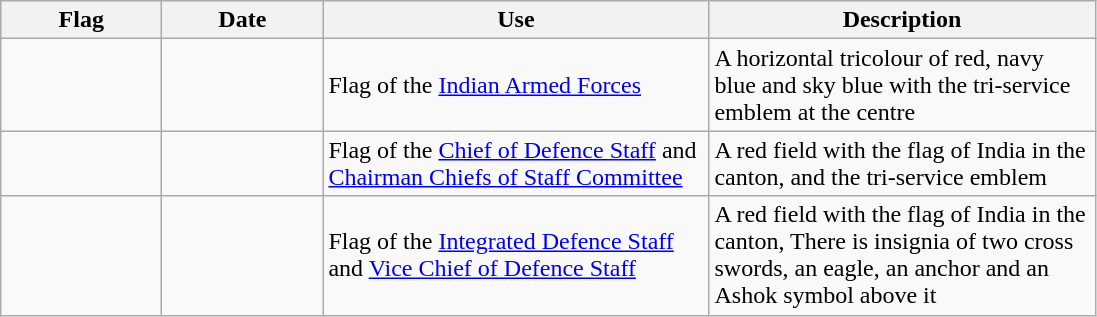<table class="wikitable">
<tr>
<th style="width:100px;">Flag</th>
<th style="width:100px;">Date</th>
<th style="width:250px;">Use</th>
<th style="width:250px;">Description</th>
</tr>
<tr>
<td></td>
<td></td>
<td>Flag of the <a href='#'>Indian Armed Forces</a></td>
<td>A horizontal tricolour of red, navy blue and sky blue with the tri-service emblem at the centre</td>
</tr>
<tr>
<td></td>
<td></td>
<td>Flag of the <a href='#'>Chief of Defence Staff</a> and <a href='#'>Chairman Chiefs of Staff Committee</a></td>
<td>A red field with the flag of India in the canton, and the tri-service emblem</td>
</tr>
<tr>
<td></td>
<td></td>
<td>Flag of the <a href='#'>Integrated Defence Staff</a> and <a href='#'>Vice Chief of Defence Staff</a></td>
<td>A red field with the flag of India in the canton, There is insignia of two cross swords, an eagle, an anchor and an Ashok symbol above it</td>
</tr>
</table>
